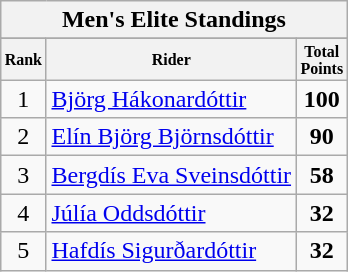<table class="wikitable sortable">
<tr>
<th colspan=27 align="center">Men's Elite Standings</th>
</tr>
<tr>
</tr>
<tr style="font-size:8pt;font-weight:bold">
<th align="center">Rank</th>
<th align="center">Rider</th>
<th align="center">Total<br>Points</th>
</tr>
<tr>
<td align=center>1</td>
<td> <a href='#'>Björg Hákonardóttir</a></td>
<td align=center><strong>100</strong></td>
</tr>
<tr>
<td align=center>2</td>
<td> <a href='#'>Elín Björg Björnsdóttir</a></td>
<td align=center><strong>90</strong></td>
</tr>
<tr>
<td align=center>3</td>
<td> <a href='#'>Bergdís Eva Sveinsdóttir</a></td>
<td align=center><strong>58</strong></td>
</tr>
<tr>
<td align=center>4</td>
<td> <a href='#'>Júlía Oddsdóttir</a></td>
<td align=center><strong>32</strong></td>
</tr>
<tr>
<td align=center>5</td>
<td> <a href='#'>Hafdís Sigurðardóttir</a></td>
<td align=center><strong>32</strong></td>
</tr>
</table>
